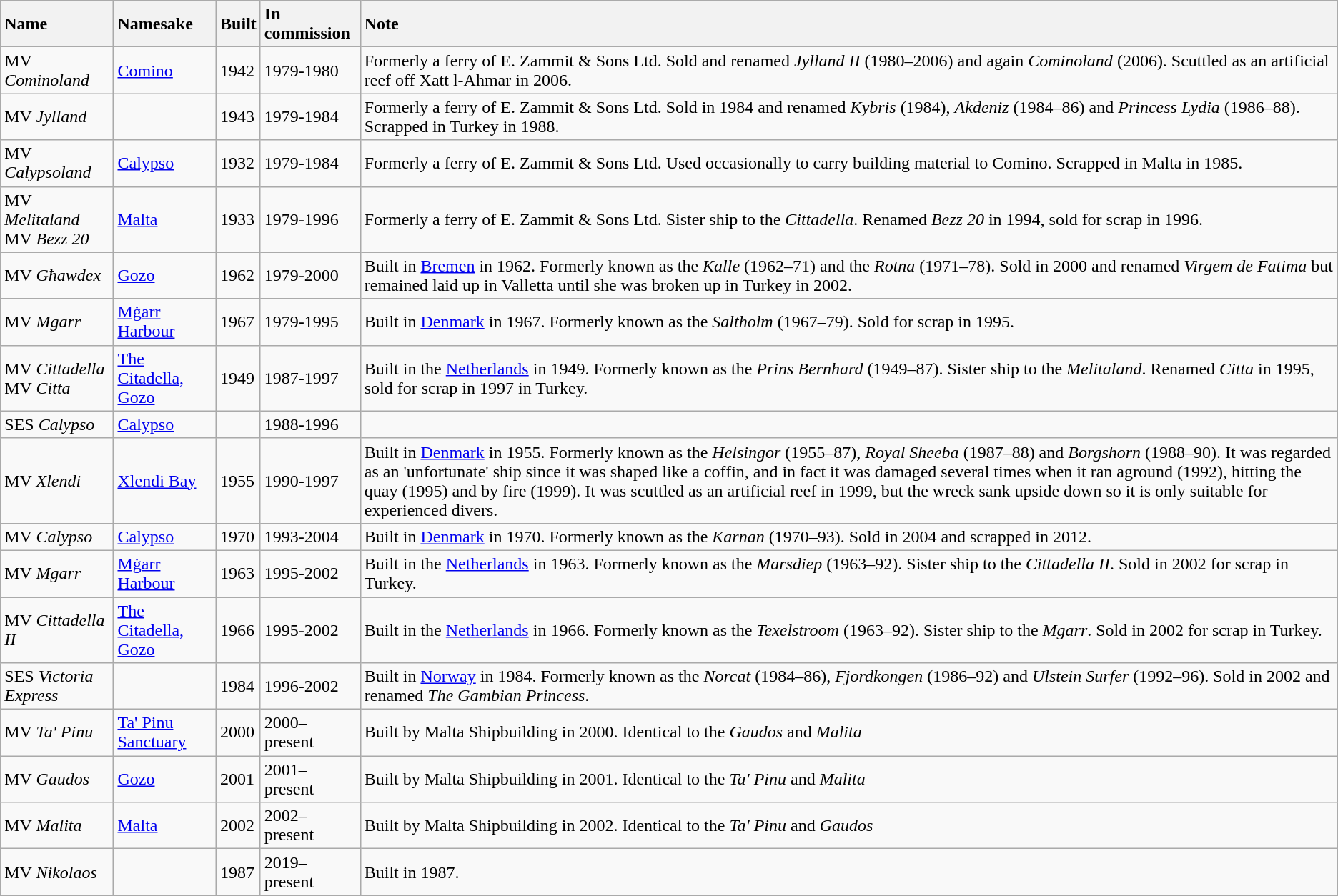<table class="wikitable sortable">
<tr>
<th style="text-align:left;">Name</th>
<th style="text-align:left;">Namesake</th>
<th style="text-align:left;">Built</th>
<th style="text-align:left;">In commission</th>
<th style="text-align:left;">Note</th>
</tr>
<tr>
<td>MV <em>Cominoland</em></td>
<td><a href='#'>Comino</a></td>
<td>1942</td>
<td>1979-1980</td>
<td>Formerly a ferry of E. Zammit & Sons Ltd. Sold and renamed <em>Jylland II</em> (1980–2006) and again <em>Cominoland</em> (2006). Scuttled as an artificial reef off Xatt l-Ahmar in 2006.</td>
</tr>
<tr>
<td>MV <em>Jylland</em></td>
<td></td>
<td>1943</td>
<td>1979-1984</td>
<td>Formerly a ferry of E. Zammit & Sons Ltd. Sold in 1984 and renamed <em>Kybris</em> (1984), <em>Akdeniz</em> (1984–86) and <em>Princess Lydia</em> (1986–88). Scrapped in Turkey in 1988.</td>
</tr>
<tr>
<td>MV <em>Calypsoland</em></td>
<td><a href='#'>Calypso</a></td>
<td>1932</td>
<td>1979-1984</td>
<td>Formerly a ferry of E. Zammit & Sons Ltd. Used occasionally to carry building material to Comino. Scrapped in Malta in 1985.</td>
</tr>
<tr>
<td>MV <em>Melitaland</em><br>MV <em>Bezz 20</em></td>
<td><a href='#'>Malta</a></td>
<td>1933</td>
<td>1979-1996</td>
<td>Formerly a ferry of E. Zammit & Sons Ltd. Sister ship to the <em>Cittadella</em>. Renamed <em>Bezz 20</em> in 1994, sold for scrap in 1996.</td>
</tr>
<tr>
<td>MV <em>Għawdex</em></td>
<td><a href='#'>Gozo</a></td>
<td>1962</td>
<td>1979-2000</td>
<td>Built in <a href='#'>Bremen</a> in 1962. Formerly known as the <em>Kalle</em> (1962–71) and the <em>Rotna</em> (1971–78). Sold in 2000 and renamed <em>Virgem de Fatima</em> but remained laid up in Valletta until she was broken up in Turkey in 2002.</td>
</tr>
<tr>
<td>MV <em>Mgarr</em></td>
<td><a href='#'>Mġarr Harbour</a></td>
<td>1967</td>
<td>1979-1995</td>
<td>Built in <a href='#'>Denmark</a> in 1967. Formerly known as the <em>Saltholm</em> (1967–79). Sold for scrap in 1995.</td>
</tr>
<tr>
<td>MV <em>Cittadella</em><br>MV <em>Citta</em></td>
<td><a href='#'>The Citadella, Gozo</a></td>
<td>1949</td>
<td>1987-1997</td>
<td>Built in the <a href='#'>Netherlands</a> in 1949. Formerly known as the <em>Prins Bernhard</em> (1949–87). Sister ship to the <em>Melitaland</em>. Renamed <em>Citta</em> in 1995, sold for scrap in 1997 in Turkey.</td>
</tr>
<tr>
<td>SES <em>Calypso</em></td>
<td><a href='#'>Calypso</a></td>
<td></td>
<td>1988-1996</td>
<td></td>
</tr>
<tr>
<td>MV <em>Xlendi</em></td>
<td><a href='#'>Xlendi Bay</a></td>
<td>1955</td>
<td>1990-1997</td>
<td>Built in <a href='#'>Denmark</a> in 1955. Formerly known as the <em>Helsingor</em> (1955–87), <em>Royal Sheeba</em> (1987–88) and <em>Borgshorn</em> (1988–90). It was regarded as an 'unfortunate' ship since it was shaped like a coffin, and in fact it was damaged several times when it ran aground (1992), hitting the quay (1995) and by fire (1999). It was scuttled as an artificial reef in 1999, but the wreck sank upside down so it is only suitable for experienced divers.</td>
</tr>
<tr>
<td>MV <em>Calypso</em></td>
<td><a href='#'>Calypso</a></td>
<td>1970</td>
<td>1993-2004</td>
<td>Built in <a href='#'>Denmark</a> in 1970. Formerly known as the <em>Karnan</em> (1970–93). Sold in 2004 and scrapped in 2012.</td>
</tr>
<tr>
<td>MV <em>Mgarr</em></td>
<td><a href='#'>Mġarr Harbour</a></td>
<td>1963</td>
<td>1995-2002</td>
<td>Built in the <a href='#'>Netherlands</a> in 1963. Formerly known as the <em>Marsdiep</em> (1963–92). Sister ship to the <em>Cittadella II</em>. Sold in 2002 for scrap in Turkey.</td>
</tr>
<tr>
<td>MV <em>Cittadella II</em></td>
<td><a href='#'>The Citadella, Gozo</a></td>
<td>1966</td>
<td>1995-2002</td>
<td>Built in the <a href='#'>Netherlands</a> in 1966. Formerly known as the <em>Texelstroom</em> (1963–92). Sister ship to the <em>Mgarr</em>. Sold in 2002 for scrap in Turkey.</td>
</tr>
<tr>
<td>SES <em>Victoria Express</em></td>
<td></td>
<td>1984</td>
<td>1996-2002</td>
<td>Built in <a href='#'>Norway</a> in 1984. Formerly known as the <em>Norcat</em> (1984–86), <em>Fjordkongen</em> (1986–92) and <em>Ulstein Surfer</em> (1992–96). Sold in 2002 and renamed <em>The Gambian Princess</em>.</td>
</tr>
<tr>
<td>MV <em>Ta' Pinu</em></td>
<td><a href='#'>Ta' Pinu Sanctuary</a></td>
<td>2000</td>
<td>2000–present</td>
<td>Built by Malta Shipbuilding in 2000. Identical to the <em>Gaudos</em> and <em>Malita</em></td>
</tr>
<tr>
<td>MV <em>Gaudos</em></td>
<td><a href='#'>Gozo</a></td>
<td>2001</td>
<td>2001–present</td>
<td>Built by Malta Shipbuilding in 2001. Identical to the <em>Ta' Pinu</em> and <em>Malita</em></td>
</tr>
<tr>
<td>MV <em>Malita</em></td>
<td><a href='#'>Malta</a></td>
<td>2002</td>
<td>2002–present</td>
<td>Built by Malta Shipbuilding in 2002. Identical to the <em>Ta' Pinu</em> and <em>Gaudos</em></td>
</tr>
<tr>
<td>MV <em>Nikolaos</em></td>
<td></td>
<td>1987</td>
<td>2019–present</td>
<td>Built in 1987.</td>
</tr>
<tr>
</tr>
</table>
